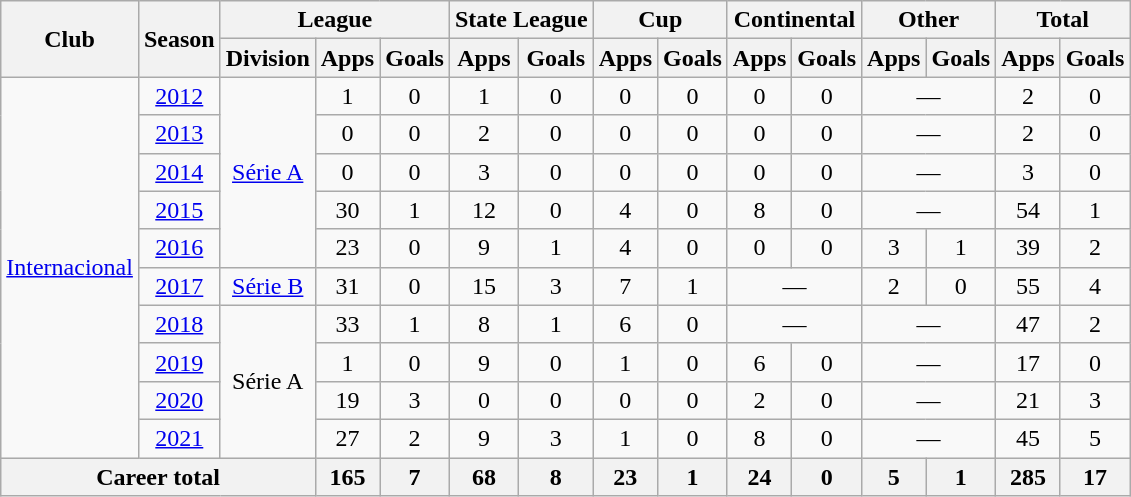<table class="wikitable" style="text-align: center;">
<tr>
<th rowspan="2">Club</th>
<th rowspan="2">Season</th>
<th colspan="3">League</th>
<th colspan="2">State League</th>
<th colspan="2">Cup</th>
<th colspan="2">Continental</th>
<th colspan="2">Other</th>
<th colspan="2">Total</th>
</tr>
<tr>
<th>Division</th>
<th>Apps</th>
<th>Goals</th>
<th>Apps</th>
<th>Goals</th>
<th>Apps</th>
<th>Goals</th>
<th>Apps</th>
<th>Goals</th>
<th>Apps</th>
<th>Goals</th>
<th>Apps</th>
<th>Goals</th>
</tr>
<tr>
<td rowspan="10"><a href='#'>Internacional</a></td>
<td><a href='#'>2012</a></td>
<td rowspan="5"><a href='#'>Série A</a></td>
<td>1</td>
<td>0</td>
<td>1</td>
<td>0</td>
<td>0</td>
<td>0</td>
<td>0</td>
<td>0</td>
<td colspan="2">—</td>
<td>2</td>
<td>0</td>
</tr>
<tr>
<td><a href='#'>2013</a></td>
<td>0</td>
<td>0</td>
<td>2</td>
<td>0</td>
<td>0</td>
<td>0</td>
<td>0</td>
<td>0</td>
<td colspan="2">—</td>
<td>2</td>
<td>0</td>
</tr>
<tr>
<td><a href='#'>2014</a></td>
<td>0</td>
<td>0</td>
<td>3</td>
<td>0</td>
<td>0</td>
<td>0</td>
<td>0</td>
<td>0</td>
<td colspan="2">—</td>
<td>3</td>
<td>0</td>
</tr>
<tr>
<td><a href='#'>2015</a></td>
<td>30</td>
<td>1</td>
<td>12</td>
<td>0</td>
<td>4</td>
<td>0</td>
<td>8</td>
<td>0</td>
<td colspan="2">—</td>
<td>54</td>
<td>1</td>
</tr>
<tr>
<td><a href='#'>2016</a></td>
<td>23</td>
<td>0</td>
<td>9</td>
<td>1</td>
<td>4</td>
<td>0</td>
<td>0</td>
<td>0</td>
<td>3</td>
<td>1</td>
<td>39</td>
<td>2</td>
</tr>
<tr>
<td><a href='#'>2017</a></td>
<td><a href='#'>Série B</a></td>
<td>31</td>
<td>0</td>
<td>15</td>
<td>3</td>
<td>7</td>
<td>1</td>
<td colspan="2">—</td>
<td>2</td>
<td>0</td>
<td>55</td>
<td>4</td>
</tr>
<tr>
<td><a href='#'>2018</a></td>
<td rowspan="4">Série A</td>
<td>33</td>
<td>1</td>
<td>8</td>
<td>1</td>
<td>6</td>
<td>0</td>
<td colspan="2">—</td>
<td colspan="2">—</td>
<td>47</td>
<td>2</td>
</tr>
<tr>
<td><a href='#'>2019</a></td>
<td>1</td>
<td>0</td>
<td>9</td>
<td>0</td>
<td>1</td>
<td>0</td>
<td>6</td>
<td>0</td>
<td colspan="2">—</td>
<td>17</td>
<td>0</td>
</tr>
<tr>
<td><a href='#'>2020</a></td>
<td>19</td>
<td>3</td>
<td>0</td>
<td>0</td>
<td>0</td>
<td>0</td>
<td>2</td>
<td>0</td>
<td colspan="2">—</td>
<td>21</td>
<td>3</td>
</tr>
<tr>
<td><a href='#'>2021</a></td>
<td>27</td>
<td>2</td>
<td>9</td>
<td>3</td>
<td>1</td>
<td>0</td>
<td>8</td>
<td>0</td>
<td colspan="2">—</td>
<td>45</td>
<td>5</td>
</tr>
<tr>
<th colspan="3"><strong>Career total</strong></th>
<th>165</th>
<th>7</th>
<th>68</th>
<th>8</th>
<th>23</th>
<th>1</th>
<th>24</th>
<th>0</th>
<th>5</th>
<th>1</th>
<th>285</th>
<th>17</th>
</tr>
</table>
